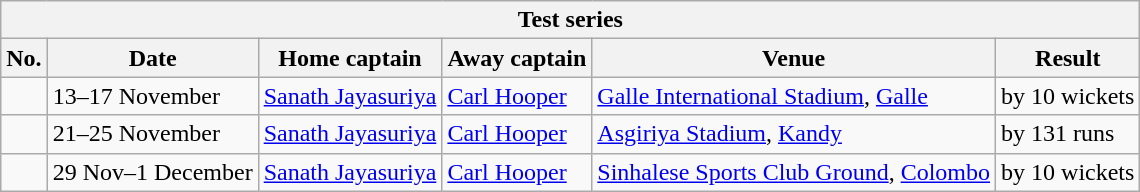<table class="wikitable">
<tr>
<th colspan="9">Test series</th>
</tr>
<tr>
<th>No.</th>
<th>Date</th>
<th>Home captain</th>
<th>Away captain</th>
<th>Venue</th>
<th>Result</th>
</tr>
<tr>
<td></td>
<td>13–17 November</td>
<td><a href='#'>Sanath Jayasuriya</a></td>
<td><a href='#'>Carl Hooper</a></td>
<td><a href='#'>Galle International Stadium</a>, <a href='#'>Galle</a></td>
<td> by 10 wickets</td>
</tr>
<tr>
<td></td>
<td>21–25 November</td>
<td><a href='#'>Sanath Jayasuriya</a></td>
<td><a href='#'>Carl Hooper</a></td>
<td><a href='#'>Asgiriya Stadium</a>, <a href='#'>Kandy</a></td>
<td> by 131 runs</td>
</tr>
<tr>
<td></td>
<td>29 Nov–1 December</td>
<td><a href='#'>Sanath Jayasuriya</a></td>
<td><a href='#'>Carl Hooper</a></td>
<td><a href='#'>Sinhalese Sports Club Ground</a>, <a href='#'>Colombo</a></td>
<td> by 10 wickets</td>
</tr>
</table>
